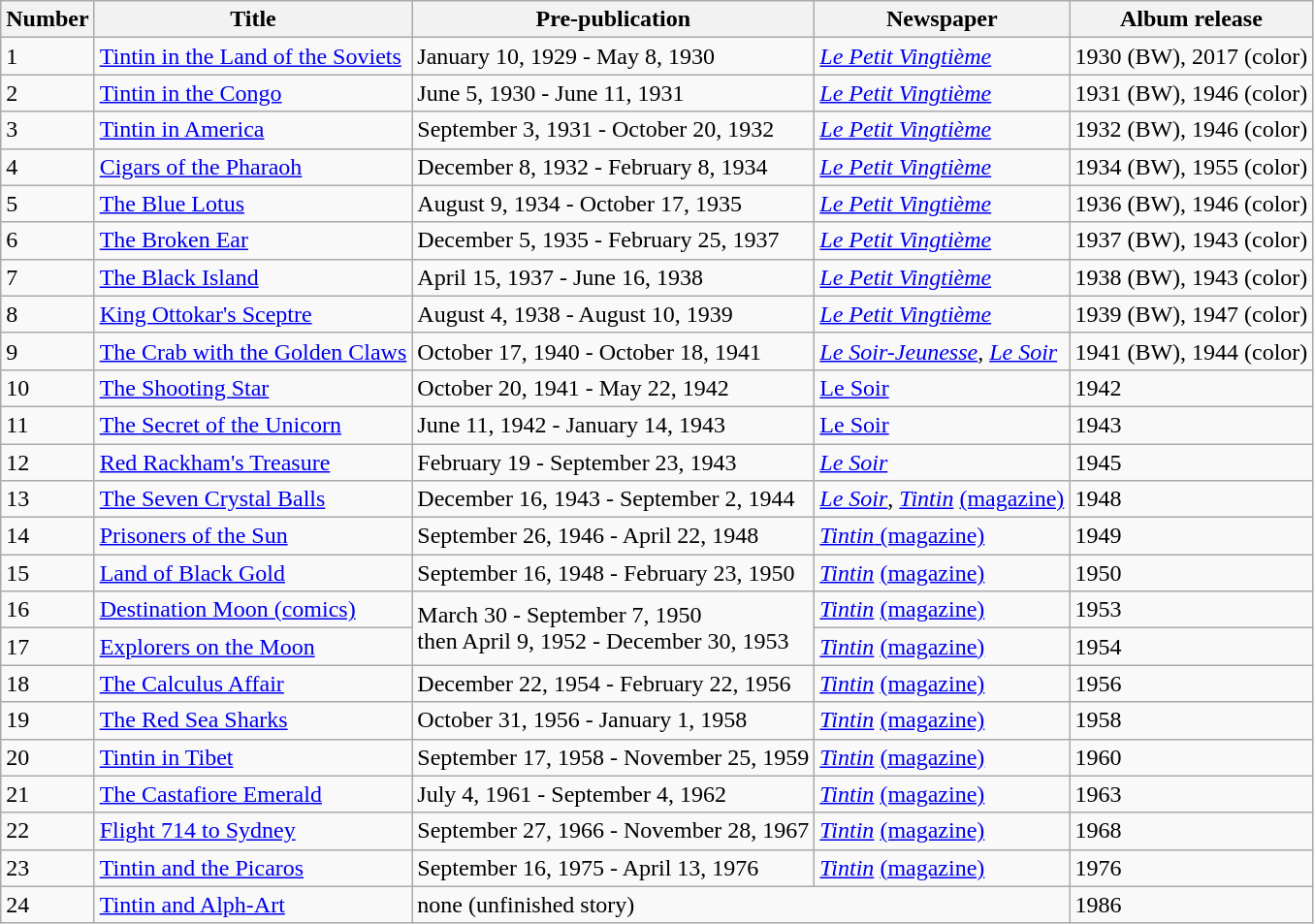<table class="wikitable">
<tr>
<th>Number</th>
<th>Title</th>
<th>Pre-publication</th>
<th>Newspaper</th>
<th>Album release</th>
</tr>
<tr>
<td>1</td>
<td><a href='#'>Tintin in the Land of the Soviets</a></td>
<td>January 10, 1929 - May 8, 1930</td>
<td><em><a href='#'>Le Petit Vingtième</a></em></td>
<td>1930 (BW), 2017 (color)</td>
</tr>
<tr>
<td>2</td>
<td><a href='#'>Tintin in the Congo</a></td>
<td>June 5, 1930 - June 11, 1931</td>
<td><em><a href='#'>Le Petit Vingtième</a></em></td>
<td>1931 (BW), 1946 (color)</td>
</tr>
<tr>
<td>3</td>
<td><a href='#'>Tintin in America</a></td>
<td>September 3, 1931 - October 20, 1932</td>
<td><em><a href='#'>Le Petit Vingtième</a></em></td>
<td>1932 (BW), 1946 (color)</td>
</tr>
<tr>
<td>4</td>
<td><a href='#'>Cigars of the Pharaoh</a></td>
<td>December 8, 1932 - February 8, 1934</td>
<td><em><a href='#'>Le Petit Vingtième</a></em></td>
<td>1934 (BW), 1955 (color)</td>
</tr>
<tr>
<td>5</td>
<td><a href='#'>The Blue Lotus</a></td>
<td>August 9, 1934 - October 17, 1935</td>
<td><em><a href='#'>Le Petit Vingtième</a></em></td>
<td>1936 (BW), 1946 (color)</td>
</tr>
<tr>
<td>6</td>
<td><a href='#'>The Broken Ear</a></td>
<td>December 5, 1935 - February 25, 1937</td>
<td><em><a href='#'>Le Petit Vingtième</a></em></td>
<td>1937 (BW), 1943 (color)</td>
</tr>
<tr>
<td>7</td>
<td><a href='#'>The Black Island</a></td>
<td>April 15, 1937 - June 16, 1938</td>
<td><em><a href='#'>Le Petit Vingtième</a></em></td>
<td>1938 (BW), 1943 (color)</td>
</tr>
<tr>
<td>8</td>
<td><a href='#'>King Ottokar's Sceptre</a></td>
<td>August 4, 1938 - August 10, 1939</td>
<td><em><a href='#'>Le Petit Vingtième</a></em></td>
<td>1939 (BW), 1947 (color)</td>
</tr>
<tr>
<td>9</td>
<td><a href='#'>The Crab with the Golden Claws</a></td>
<td>October 17, 1940 - October 18, 1941</td>
<td><em><a href='#'>Le Soir-Jeunesse</a>, <a href='#'>Le Soir</a></em></td>
<td>1941 (BW), 1944 (color)</td>
</tr>
<tr>
<td>10</td>
<td><a href='#'>The Shooting Star</a></td>
<td>October 20, 1941 - May 22, 1942</td>
<td><a href='#'>Le Soir</a></td>
<td>1942</td>
</tr>
<tr>
<td>11</td>
<td><a href='#'>The Secret of the Unicorn</a></td>
<td>June 11, 1942 - January 14, 1943</td>
<td><a href='#'>Le Soir</a></td>
<td>1943</td>
</tr>
<tr>
<td>12</td>
<td><a href='#'>Red Rackham's Treasure</a></td>
<td>February 19 - September 23, 1943</td>
<td><em><a href='#'>Le Soir</a></em></td>
<td>1945</td>
</tr>
<tr>
<td>13</td>
<td><a href='#'>The Seven Crystal Balls</a></td>
<td>December 16, 1943 - September 2, 1944</td>
<td><em><a href='#'>Le Soir</a></em>, <em><a href='#'>Tintin</a></em> <a href='#'>(magazine)</a></td>
<td>1948</td>
</tr>
<tr>
<td>14</td>
<td><a href='#'>Prisoners of the Sun</a></td>
<td>September 26, 1946 - April 22, 1948</td>
<td><a href='#'><em>Tintin</em> (magazine)</a></td>
<td>1949</td>
</tr>
<tr>
<td>15</td>
<td><a href='#'>Land of Black Gold</a></td>
<td>September 16, 1948 - February 23, 1950</td>
<td><em><a href='#'>Tintin</a></em> <a href='#'>(magazine)</a></td>
<td>1950</td>
</tr>
<tr>
<td>16</td>
<td><a href='#'>Destination Moon (comics)</a></td>
<td rowspan="2">March 30 - September 7, 1950<br>then April 9, 1952 - December 30, 1953</td>
<td><em><a href='#'>Tintin</a></em> <a href='#'>(magazine)</a></td>
<td>1953</td>
</tr>
<tr>
<td>17</td>
<td><a href='#'>Explorers on the Moon</a></td>
<td><em><a href='#'>Tintin</a></em> <a href='#'>(magazine)</a></td>
<td>1954</td>
</tr>
<tr>
<td>18</td>
<td><a href='#'>The Calculus Affair</a></td>
<td>December 22, 1954 - February 22, 1956</td>
<td><em><a href='#'>Tintin</a></em> <a href='#'>(magazine)</a></td>
<td>1956</td>
</tr>
<tr>
<td>19</td>
<td><a href='#'>The Red Sea Sharks</a></td>
<td>October 31, 1956 - January 1, 1958</td>
<td><em><a href='#'>Tintin</a></em> <a href='#'>(magazine)</a></td>
<td>1958</td>
</tr>
<tr>
<td>20</td>
<td><a href='#'>Tintin in Tibet</a></td>
<td>September 17, 1958 - November 25, 1959</td>
<td><em><a href='#'>Tintin</a></em> <a href='#'>(magazine)</a></td>
<td>1960</td>
</tr>
<tr>
<td>21</td>
<td><a href='#'>The Castafiore Emerald</a></td>
<td>July 4, 1961 - September 4, 1962</td>
<td><em><a href='#'>Tintin</a></em> <a href='#'>(magazine)</a></td>
<td>1963</td>
</tr>
<tr>
<td>22</td>
<td><a href='#'>Flight 714 to Sydney</a></td>
<td>September 27, 1966 - November 28, 1967</td>
<td><em><a href='#'>Tintin</a></em> <a href='#'>(magazine)</a></td>
<td>1968</td>
</tr>
<tr>
<td>23</td>
<td><a href='#'>Tintin and the Picaros</a></td>
<td>September 16, 1975 - April 13, 1976</td>
<td><em><a href='#'>Tintin</a></em> <a href='#'>(magazine)</a></td>
<td>1976</td>
</tr>
<tr>
<td>24</td>
<td><a href='#'>Tintin and Alph-Art</a></td>
<td colspan="2">none (unfinished story)</td>
<td>1986</td>
</tr>
</table>
